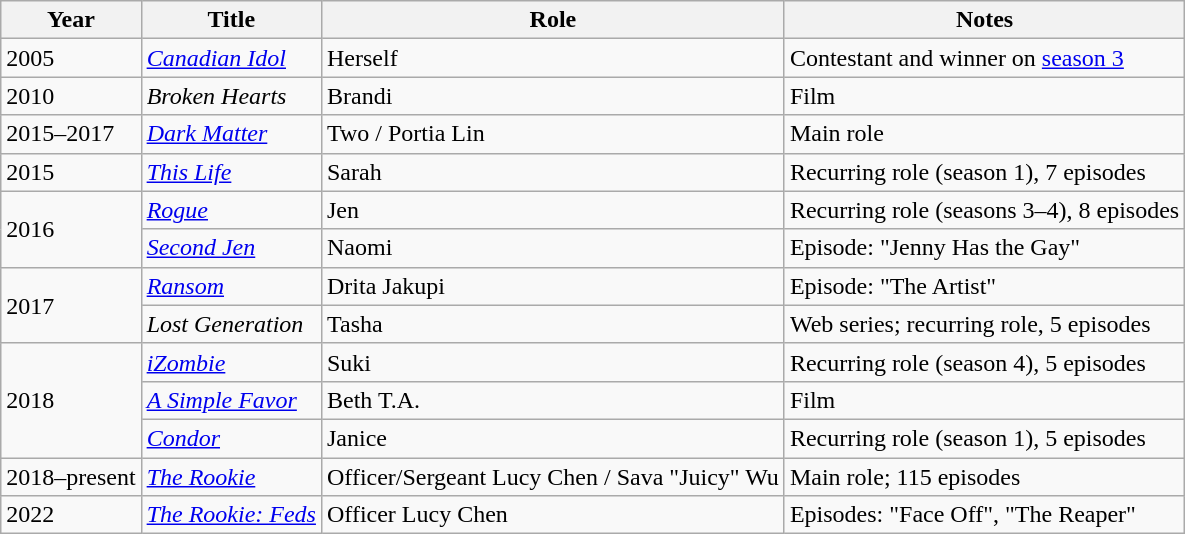<table class="wikitable sortable mw-collapsible">
<tr>
<th>Year</th>
<th>Title</th>
<th>Role</th>
<th class="unsortable">Notes</th>
</tr>
<tr>
<td>2005</td>
<td><em><a href='#'>Canadian Idol</a></em></td>
<td>Herself</td>
<td>Contestant and winner on <a href='#'>season 3</a></td>
</tr>
<tr>
<td>2010</td>
<td><em>Broken Hearts</em></td>
<td>Brandi</td>
<td>Film</td>
</tr>
<tr>
<td>2015–2017</td>
<td><em><a href='#'>Dark Matter</a></em></td>
<td>Two / Portia Lin</td>
<td>Main role</td>
</tr>
<tr>
<td>2015</td>
<td><em><a href='#'>This Life</a></em></td>
<td>Sarah</td>
<td>Recurring role (season 1), 7 episodes</td>
</tr>
<tr>
<td rowspan="2">2016</td>
<td><em><a href='#'>Rogue</a></em></td>
<td>Jen</td>
<td>Recurring role (seasons 3–4), 8 episodes</td>
</tr>
<tr>
<td><em><a href='#'>Second Jen</a></em></td>
<td>Naomi</td>
<td>Episode: "Jenny Has the Gay"</td>
</tr>
<tr>
<td rowspan="2">2017</td>
<td><em><a href='#'>Ransom</a></em></td>
<td>Drita Jakupi</td>
<td>Episode: "The Artist"</td>
</tr>
<tr>
<td><em>Lost Generation</em></td>
<td>Tasha</td>
<td>Web series; recurring role, 5 episodes</td>
</tr>
<tr>
<td rowspan="3">2018</td>
<td><em><a href='#'>iZombie</a></em></td>
<td>Suki</td>
<td>Recurring role (season 4), 5 episodes</td>
</tr>
<tr>
<td data-sort-value="Simple Favor, A"><em><a href='#'>A Simple Favor</a></em></td>
<td>Beth T.A.</td>
<td>Film</td>
</tr>
<tr>
<td><em><a href='#'>Condor</a></em></td>
<td>Janice</td>
<td>Recurring role (season 1), 5 episodes</td>
</tr>
<tr>
<td>2018–present</td>
<td data-sort-value="Rookie, The"><em><a href='#'>The Rookie</a></em></td>
<td>Officer/Sergeant Lucy Chen / Sava "Juicy" Wu</td>
<td>Main role; 115 episodes</td>
</tr>
<tr>
<td>2022</td>
<td data-sort-value="Rookie: Feds, The"><em><a href='#'>The Rookie: Feds</a></em></td>
<td>Officer Lucy Chen</td>
<td>Episodes: "Face Off", "The Reaper"</td>
</tr>
</table>
